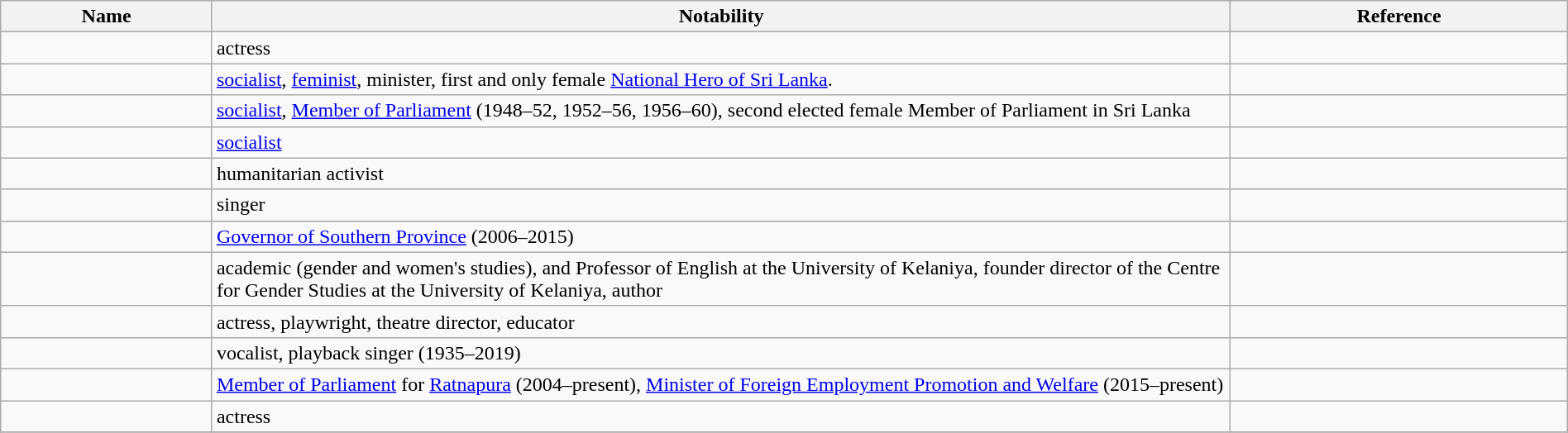<table class="wikitable sortable" style="width:100%">
<tr>
<th style="width:*;">Name</th>
<th style="width:65%;" class="unsortable">Notability</th>
<th style="width:*;" class="unsortable">Reference</th>
</tr>
<tr>
<td></td>
<td>actress</td>
<td style="text-align:center;"></td>
</tr>
<tr>
<td></td>
<td><a href='#'>socialist</a>, <a href='#'>feminist</a>, minister, first and only female <a href='#'>National Hero of Sri Lanka</a>.</td>
<td style="text-align:center;"></td>
</tr>
<tr>
<td></td>
<td><a href='#'>socialist</a>, <a href='#'>Member of Parliament</a> (1948–52, 1952–56, 1956–60), second elected female Member of Parliament in Sri Lanka</td>
<td style="text-align:center;"></td>
</tr>
<tr>
<td></td>
<td><a href='#'>socialist</a></td>
<td style="text-align:center;"></td>
</tr>
<tr>
<td></td>
<td>humanitarian activist</td>
<td style="text-align:center;"></td>
</tr>
<tr>
<td></td>
<td>singer</td>
<td style="text-align:center;"></td>
</tr>
<tr>
<td></td>
<td><a href='#'>Governor of Southern Province</a> (2006–2015)</td>
<td style="text-align:center;"></td>
</tr>
<tr>
<td></td>
<td>academic (gender and women's studies), and Professor of English at the University of Kelaniya, founder director of the Centre for Gender Studies at the University of Kelaniya, author</td>
<td style="text-align:center;"></td>
</tr>
<tr>
<td></td>
<td>actress, playwright, theatre director, educator</td>
<td style="text-align:center;"></td>
</tr>
<tr>
<td></td>
<td>vocalist, playback singer (1935–2019)</td>
<td style="text-align:center;"></td>
</tr>
<tr>
<td></td>
<td><a href='#'>Member of Parliament</a> for <a href='#'>Ratnapura</a> (2004–present), <a href='#'>Minister of Foreign Employment Promotion and Welfare</a> (2015–present)</td>
<td style="text-align:center;"></td>
</tr>
<tr>
<td></td>
<td>actress</td>
<td style="text-align:center;"></td>
</tr>
<tr>
</tr>
</table>
